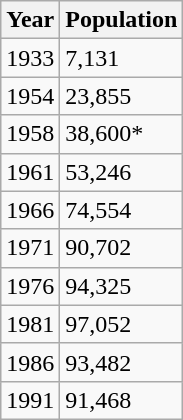<table class="wikitable">
<tr>
<th>Year</th>
<th>Population</th>
</tr>
<tr>
<td>1933</td>
<td>7,131</td>
</tr>
<tr>
<td>1954</td>
<td>23,855</td>
</tr>
<tr>
<td>1958</td>
<td>38,600*</td>
</tr>
<tr>
<td>1961</td>
<td>53,246</td>
</tr>
<tr>
<td>1966</td>
<td>74,554</td>
</tr>
<tr>
<td>1971</td>
<td>90,702</td>
</tr>
<tr>
<td>1976</td>
<td>94,325</td>
</tr>
<tr>
<td>1981</td>
<td>97,052</td>
</tr>
<tr>
<td>1986</td>
<td>93,482</td>
</tr>
<tr>
<td>1991</td>
<td>91,468</td>
</tr>
</table>
